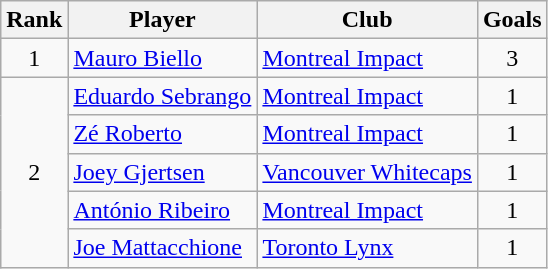<table class="wikitable">
<tr>
<th>Rank</th>
<th>Player</th>
<th>Club</th>
<th>Goals</th>
</tr>
<tr>
<td rowspan="1" align=center>1</td>
<td> <a href='#'>Mauro Biello</a></td>
<td><a href='#'>Montreal Impact</a></td>
<td align=center>3</td>
</tr>
<tr>
<td rowspan="5" align=center>2</td>
<td> <a href='#'>Eduardo Sebrango</a></td>
<td><a href='#'>Montreal Impact</a></td>
<td align=center>1</td>
</tr>
<tr>
<td> <a href='#'>Zé Roberto</a></td>
<td><a href='#'>Montreal Impact</a></td>
<td align=center>1</td>
</tr>
<tr>
<td> <a href='#'>Joey Gjertsen</a></td>
<td><a href='#'>Vancouver Whitecaps</a></td>
<td align=center>1</td>
</tr>
<tr>
<td> <a href='#'>António Ribeiro</a></td>
<td><a href='#'>Montreal Impact</a></td>
<td align=center>1</td>
</tr>
<tr>
<td> <a href='#'>Joe Mattacchione</a></td>
<td><a href='#'>Toronto Lynx</a></td>
<td align=center>1</td>
</tr>
</table>
